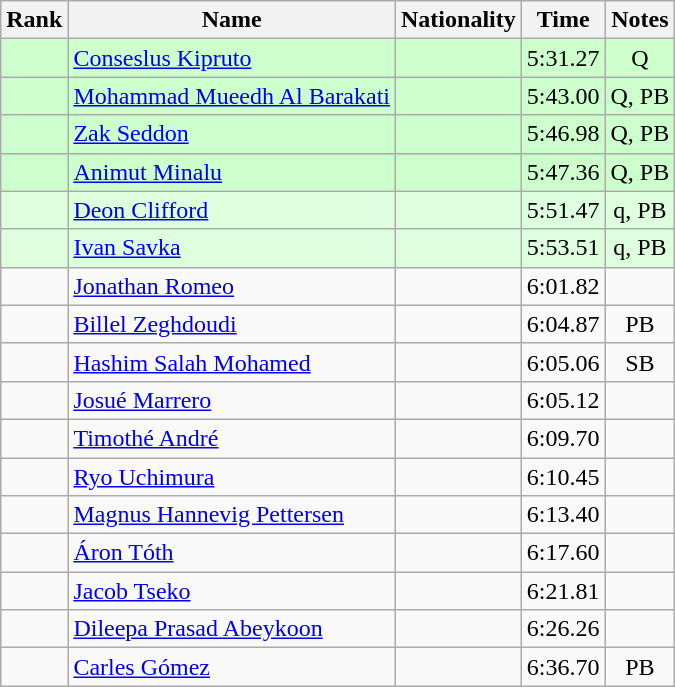<table class="wikitable sortable" style="text-align:center">
<tr>
<th>Rank</th>
<th>Name</th>
<th>Nationality</th>
<th>Time</th>
<th>Notes</th>
</tr>
<tr bgcolor=ccffcc>
<td></td>
<td align=left><a href='#'>Conseslus Kipruto</a></td>
<td align=left></td>
<td>5:31.27</td>
<td>Q</td>
</tr>
<tr bgcolor=ccffcc>
<td></td>
<td align=left><a href='#'>Mohammad Mueedh Al Barakati</a></td>
<td align=left></td>
<td>5:43.00</td>
<td>Q, PB</td>
</tr>
<tr bgcolor=ccffcc>
<td></td>
<td align=left><a href='#'>Zak Seddon</a></td>
<td align=left></td>
<td>5:46.98</td>
<td>Q, PB</td>
</tr>
<tr bgcolor=ccffcc>
<td></td>
<td align=left><a href='#'>Animut Minalu</a></td>
<td align=left></td>
<td>5:47.36</td>
<td>Q, PB</td>
</tr>
<tr bgcolor=ddffdd>
<td></td>
<td align=left><a href='#'>Deon Clifford</a></td>
<td align=left></td>
<td>5:51.47</td>
<td>q, PB</td>
</tr>
<tr bgcolor=ddffdd>
<td></td>
<td align=left><a href='#'>Ivan Savka</a></td>
<td align=left></td>
<td>5:53.51</td>
<td>q, PB</td>
</tr>
<tr>
<td></td>
<td align=left><a href='#'>Jonathan Romeo</a></td>
<td align=left></td>
<td>6:01.82</td>
<td></td>
</tr>
<tr>
<td></td>
<td align=left><a href='#'>Billel Zeghdoudi</a></td>
<td align=left></td>
<td>6:04.87</td>
<td>PB</td>
</tr>
<tr>
<td></td>
<td align=left><a href='#'>Hashim Salah Mohamed</a></td>
<td align=left></td>
<td>6:05.06</td>
<td>SB</td>
</tr>
<tr>
<td></td>
<td align=left><a href='#'>Josué Marrero</a></td>
<td align=left></td>
<td>6:05.12</td>
<td></td>
</tr>
<tr>
<td></td>
<td align=left><a href='#'>Timothé André</a></td>
<td align=left></td>
<td>6:09.70</td>
<td></td>
</tr>
<tr>
<td></td>
<td align=left><a href='#'>Ryo Uchimura</a></td>
<td align=left></td>
<td>6:10.45</td>
<td></td>
</tr>
<tr>
<td></td>
<td align=left><a href='#'>Magnus Hannevig Pettersen</a></td>
<td align=left></td>
<td>6:13.40</td>
<td></td>
</tr>
<tr>
<td></td>
<td align=left><a href='#'>Áron Tóth</a></td>
<td align=left></td>
<td>6:17.60</td>
<td></td>
</tr>
<tr>
<td></td>
<td align=left><a href='#'>Jacob Tseko</a></td>
<td align=left></td>
<td>6:21.81</td>
<td></td>
</tr>
<tr>
<td></td>
<td align=left><a href='#'>Dileepa Prasad Abeykoon</a></td>
<td align=left></td>
<td>6:26.26</td>
<td></td>
</tr>
<tr>
<td></td>
<td align=left><a href='#'>Carles Gómez</a></td>
<td align=left></td>
<td>6:36.70</td>
<td>PB</td>
</tr>
</table>
